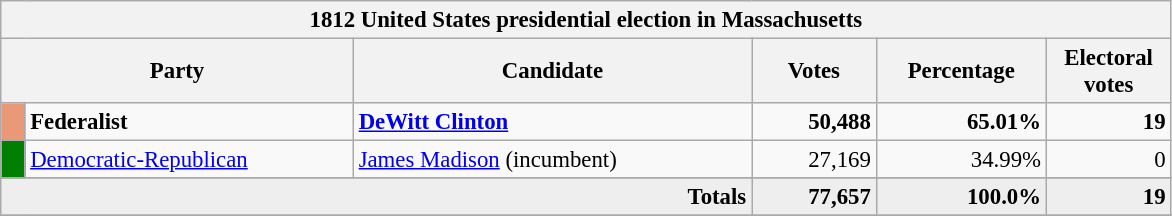<table class="wikitable" style="font-size: 95%;">
<tr>
<th colspan="6">1812 United States presidential election in Massachusetts</th>
</tr>
<tr>
<th colspan="2" style="width: 15em">Party</th>
<th style="width: 17em">Candidate</th>
<th style="width: 5em">Votes</th>
<th style="width: 7em">Percentage</th>
<th style="width: 5em">Electoral votes</th>
</tr>
<tr>
<th style="background-color:#EA9978; width: 3px"></th>
<td style="width: 130px"><strong>Federalist</strong></td>
<td><strong><a href='#'>DeWitt Clinton</a></strong></td>
<td align="right"><strong>50,488</strong></td>
<td align="right"><strong>65.01%</strong></td>
<td align="right"><strong>19</strong></td>
</tr>
<tr>
<th style="background-color:#008000; width: 3px"></th>
<td style="width: 130px"><a href='#'>Democratic-Republican</a></td>
<td><a href='#'>James Madison</a> (incumbent)</td>
<td align="right">27,169</td>
<td align="right">34.99%</td>
<td align="right">0</td>
</tr>
<tr>
</tr>
<tr bgcolor="#EEEEEE">
<td colspan="3" align="right"><strong>Totals</strong></td>
<td align="right"><strong>77,657</strong></td>
<td align="right"><strong>100.0%</strong></td>
<td align="right"><strong>19</strong></td>
</tr>
<tr>
</tr>
</table>
